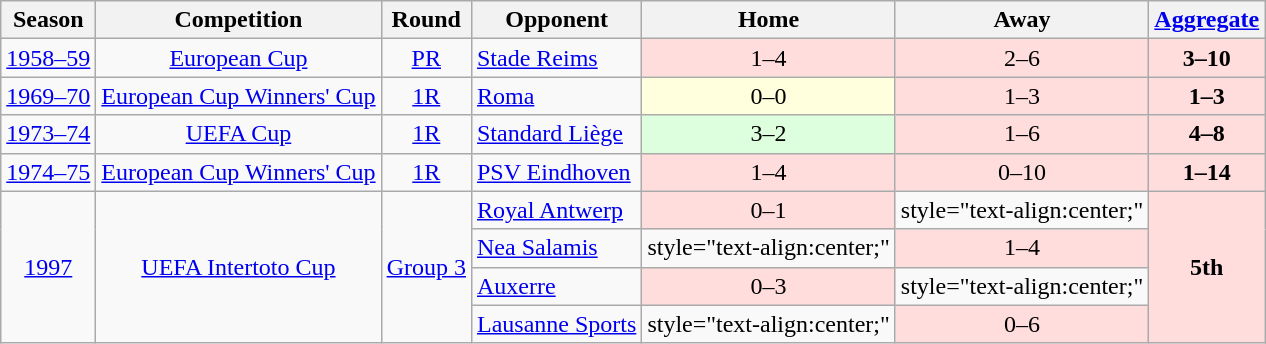<table class="wikitable" style="font-size:100%; text-align: center;">
<tr>
<th>Season</th>
<th>Competition</th>
<th>Round</th>
<th>Opponent</th>
<th>Home</th>
<th>Away</th>
<th><a href='#'>Aggregate</a></th>
</tr>
<tr>
<td><a href='#'>1958–59</a></td>
<td><a href='#'>European Cup</a></td>
<td><a href='#'>PR</a></td>
<td align="left"> <a href='#'>Stade Reims</a></td>
<td bgcolor="#ffdddd" style="text-align:center;">1–4</td>
<td bgcolor="#ffdddd" style="text-align:center;">2–6</td>
<td bgcolor="#ffdddd" style="text-align:center;"><strong>3–10</strong></td>
</tr>
<tr>
<td><a href='#'>1969–70</a></td>
<td><a href='#'>European Cup Winners' Cup</a></td>
<td><a href='#'>1R</a></td>
<td align="left"> <a href='#'>Roma</a></td>
<td bgcolor="#ffffdd" style="text-align:center;">0–0</td>
<td bgcolor="#ffdddd" style="text-align:center;">1–3</td>
<td bgcolor="#ffdddd" style="text-align:center;"><strong>1–3</strong></td>
</tr>
<tr>
<td><a href='#'>1973–74</a></td>
<td><a href='#'>UEFA Cup</a></td>
<td><a href='#'>1R</a></td>
<td align="left"> <a href='#'>Standard Liège</a></td>
<td bgcolor="#ddffdd" style="text-align:center;">3–2</td>
<td bgcolor="#ffdddd" style="text-align:center;">1–6</td>
<td bgcolor="#ffdddd" style="text-align:center;"><strong>4–8</strong></td>
</tr>
<tr>
<td><a href='#'>1974–75</a></td>
<td><a href='#'>European Cup Winners' Cup</a></td>
<td><a href='#'>1R</a></td>
<td align="left"> <a href='#'>PSV Eindhoven</a></td>
<td bgcolor="#ffdddd" style="text-align:center;">1–4</td>
<td bgcolor="#ffdddd" style="text-align:center;">0–10</td>
<td bgcolor="#ffdddd" style="text-align:center;"><strong>1–14</strong></td>
</tr>
<tr>
<td rowspan="4"><a href='#'>1997</a></td>
<td rowspan="4"><a href='#'>UEFA Intertoto Cup</a></td>
<td rowspan="4"><a href='#'>Group 3</a></td>
<td align="left"> <a href='#'>Royal Antwerp</a></td>
<td bgcolor="#ffdddd" style="text-align:center;">0–1</td>
<td>style="text-align:center;" </td>
<td bgcolor=#ffdddd rowspan=4 style="text-align:center;"><strong>5th</strong></td>
</tr>
<tr>
<td align="left"> <a href='#'>Nea Salamis</a></td>
<td>style="text-align:center;" </td>
<td bgcolor="#ffdddd" style="text-align:center;">1–4</td>
</tr>
<tr>
<td align="left"> <a href='#'>Auxerre</a></td>
<td bgcolor="#ffdddd" style="text-align:center;">0–3</td>
<td>style="text-align:center;" </td>
</tr>
<tr>
<td align="left"> <a href='#'>Lausanne Sports</a></td>
<td>style="text-align:center;" </td>
<td bgcolor="#ffdddd" style="text-align:center;">0–6</td>
</tr>
</table>
